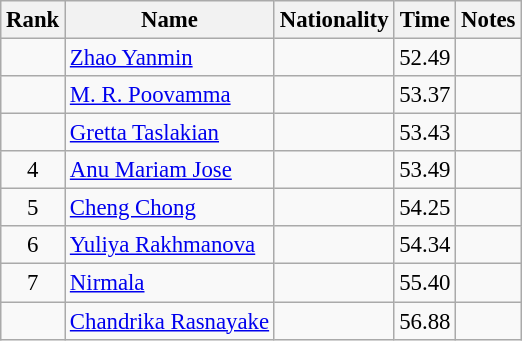<table class="wikitable sortable" style="text-align:center;font-size:95%">
<tr>
<th>Rank</th>
<th>Name</th>
<th>Nationality</th>
<th>Time</th>
<th>Notes</th>
</tr>
<tr>
<td></td>
<td align=left><a href='#'>Zhao Yanmin</a></td>
<td align=left></td>
<td>52.49</td>
<td></td>
</tr>
<tr>
<td></td>
<td align=left><a href='#'>M. R. Poovamma</a></td>
<td align=left></td>
<td>53.37</td>
<td></td>
</tr>
<tr>
<td></td>
<td align=left><a href='#'>Gretta Taslakian</a></td>
<td align=left></td>
<td>53.43</td>
<td></td>
</tr>
<tr>
<td>4</td>
<td align=left><a href='#'>Anu Mariam Jose</a></td>
<td align=left></td>
<td>53.49</td>
<td></td>
</tr>
<tr>
<td>5</td>
<td align=left><a href='#'>Cheng Chong</a></td>
<td align=left></td>
<td>54.25</td>
<td></td>
</tr>
<tr>
<td>6</td>
<td align=left><a href='#'>Yuliya Rakhmanova</a></td>
<td align=left></td>
<td>54.34</td>
<td></td>
</tr>
<tr>
<td>7</td>
<td align=left><a href='#'>Nirmala</a></td>
<td align=left></td>
<td>55.40</td>
<td></td>
</tr>
<tr>
<td></td>
<td align=left><a href='#'>Chandrika Rasnayake</a></td>
<td align=left></td>
<td>56.88</td>
<td></td>
</tr>
</table>
